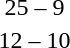<table style="text-align:center">
<tr>
<th width=200></th>
<th width=100></th>
<th width=200></th>
</tr>
<tr>
<td align=right><strong></strong></td>
<td>25 – 9</td>
<td align=left></td>
</tr>
<tr>
<td align=right><strong></strong></td>
<td>12 – 10</td>
<td align=left></td>
</tr>
</table>
